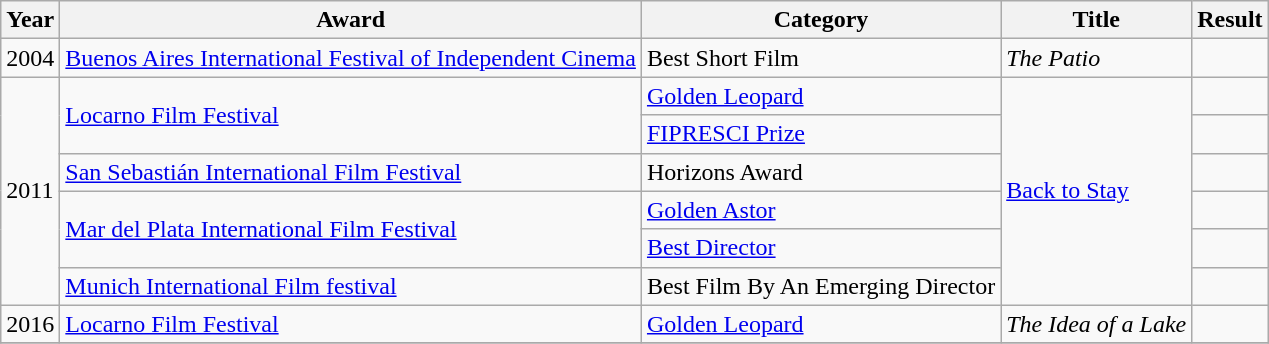<table class="wikitable sortable">
<tr>
<th>Year</th>
<th>Award</th>
<th>Category</th>
<th>Title</th>
<th>Result</th>
</tr>
<tr>
<td>2004</td>
<td><a href='#'>Buenos Aires International Festival of Independent Cinema</a></td>
<td>Best Short Film</td>
<td><em>The Patio</em></td>
<td></td>
</tr>
<tr>
<td rowspan=6>2011</td>
<td rowspan=2><a href='#'>Locarno Film Festival</a></td>
<td><a href='#'>Golden Leopard</a></td>
<td rowspan=6><a href='#'>Back to Stay</a></td>
<td></td>
</tr>
<tr>
<td><a href='#'>FIPRESCI Prize</a></td>
<td></td>
</tr>
<tr>
<td><a href='#'>San Sebastián International Film Festival</a></td>
<td>Horizons Award</td>
<td></td>
</tr>
<tr>
<td rowspan=2><a href='#'>Mar del Plata International Film Festival</a></td>
<td><a href='#'>Golden Astor</a></td>
<td></td>
</tr>
<tr>
<td><a href='#'>Best Director</a></td>
<td></td>
</tr>
<tr>
<td><a href='#'>Munich International Film festival</a></td>
<td>Best Film By An Emerging Director</td>
<td></td>
</tr>
<tr>
<td>2016</td>
<td><a href='#'>Locarno Film Festival</a></td>
<td><a href='#'>Golden Leopard</a></td>
<td><em>The Idea of a Lake</em></td>
<td></td>
</tr>
<tr>
</tr>
</table>
